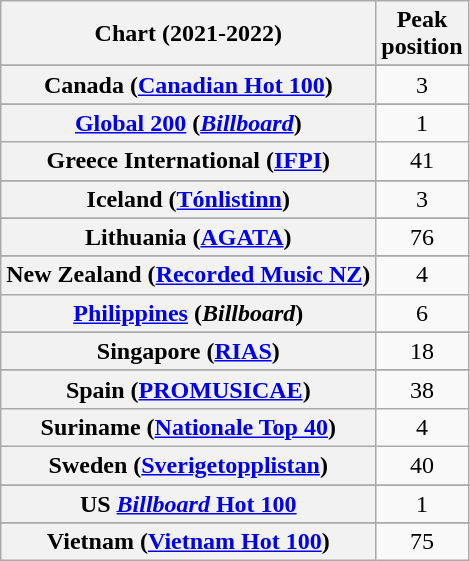<table class="wikitable sortable plainrowheaders" style="text-align:center">
<tr>
<th scope="col">Chart (2021-2022)</th>
<th scope="col">Peak<br>position</th>
</tr>
<tr>
</tr>
<tr>
</tr>
<tr>
</tr>
<tr>
<th scope="row">Canada (<a href='#'>Canadian Hot 100</a>)</th>
<td>3</td>
</tr>
<tr>
</tr>
<tr>
</tr>
<tr>
</tr>
<tr>
<th scope="row"><a href='#'>Global 200</a> (<em><a href='#'>Billboard</a></em>)</th>
<td>1</td>
</tr>
<tr>
<th scope="row">Greece International (<a href='#'>IFPI</a>)</th>
<td>41</td>
</tr>
<tr>
</tr>
<tr>
<th scope="row">Iceland (<a href='#'>Tónlistinn</a>)</th>
<td>3</td>
</tr>
<tr>
</tr>
<tr>
<th scope="row">Lithuania (<a href='#'>AGATA</a>)</th>
<td>76</td>
</tr>
<tr>
</tr>
<tr>
<th scope="row">New Zealand (<a href='#'>Recorded Music NZ</a>)</th>
<td>4</td>
</tr>
<tr>
<th scope="row"><a href='#'>Philippines</a> (<em>Billboard</em>)</th>
<td>6</td>
</tr>
<tr>
</tr>
<tr>
<th scope="row">Singapore (<a href='#'>RIAS</a>)</th>
<td>18</td>
</tr>
<tr>
</tr>
<tr>
<th scope="row">Spain (<a href='#'>PROMUSICAE</a>)</th>
<td>38</td>
</tr>
<tr>
<th scope="row">Suriname (<a href='#'>Nationale Top 40</a>)</th>
<td>4</td>
</tr>
<tr>
<th scope="row">Sweden (<a href='#'>Sverigetopplistan</a>)</th>
<td>40</td>
</tr>
<tr>
</tr>
<tr>
</tr>
<tr>
<th scope="row">US <a href='#'><em>Billboard</em> Hot 100</a></th>
<td>1</td>
</tr>
<tr>
</tr>
<tr>
</tr>
<tr>
</tr>
<tr>
<th scope="row">Vietnam (<a href='#'>Vietnam Hot 100</a>)</th>
<td>75</td>
</tr>
</table>
